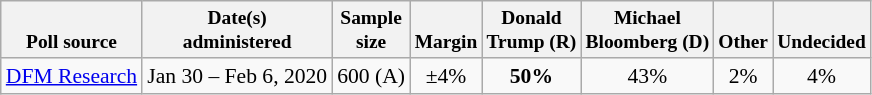<table class="wikitable" style="font-size:90%;text-align:center;">
<tr valign=bottom style="font-size:90%;">
<th>Poll source</th>
<th>Date(s)<br>administered</th>
<th>Sample<br>size</th>
<th>Margin<br></th>
<th>Donald<br>Trump (R)</th>
<th>Michael<br>Bloomberg (D)</th>
<th>Other</th>
<th>Undecided</th>
</tr>
<tr>
<td><a href='#'>DFM Research</a></td>
<td>Jan 30 – Feb 6, 2020</td>
<td>600 (A)</td>
<td>±4%</td>
<td><strong>50%</strong></td>
<td>43%</td>
<td>2%</td>
<td>4%</td>
</tr>
</table>
